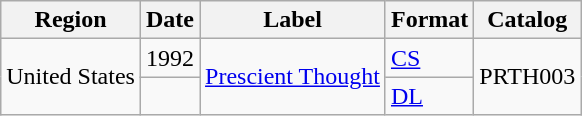<table class="wikitable">
<tr>
<th>Region</th>
<th>Date</th>
<th>Label</th>
<th>Format</th>
<th>Catalog</th>
</tr>
<tr>
<td rowspan="2">United States</td>
<td>1992</td>
<td rowspan="2"><a href='#'>Prescient Thought</a></td>
<td><a href='#'>CS</a></td>
<td rowspan="2">PRTH003</td>
</tr>
<tr>
<td></td>
<td><a href='#'>DL</a></td>
</tr>
</table>
